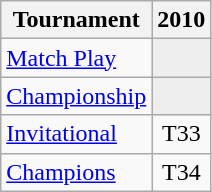<table class="wikitable" style="text-align:center;">
<tr>
<th>Tournament</th>
<th>2010</th>
</tr>
<tr>
<td align="left"><a href='#'>Match Play</a></td>
<td style="background:#eeeeee;"></td>
</tr>
<tr>
<td align="left"><a href='#'>Championship</a></td>
<td style="background:#eeeeee;"></td>
</tr>
<tr>
<td align="left"><a href='#'>Invitational</a></td>
<td>T33</td>
</tr>
<tr>
<td align="left"><a href='#'>Champions</a></td>
<td>T34</td>
</tr>
</table>
